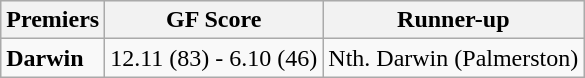<table class="wikitable" style="text-align:left;">
<tr style="background:#efefef;">
<th>Premiers</th>
<th>GF Score</th>
<th>Runner-up</th>
</tr>
<tr>
<td><strong>Darwin</strong></td>
<td>12.11 (83) - 6.10 (46)</td>
<td>Nth. Darwin (Palmerston)</td>
</tr>
</table>
